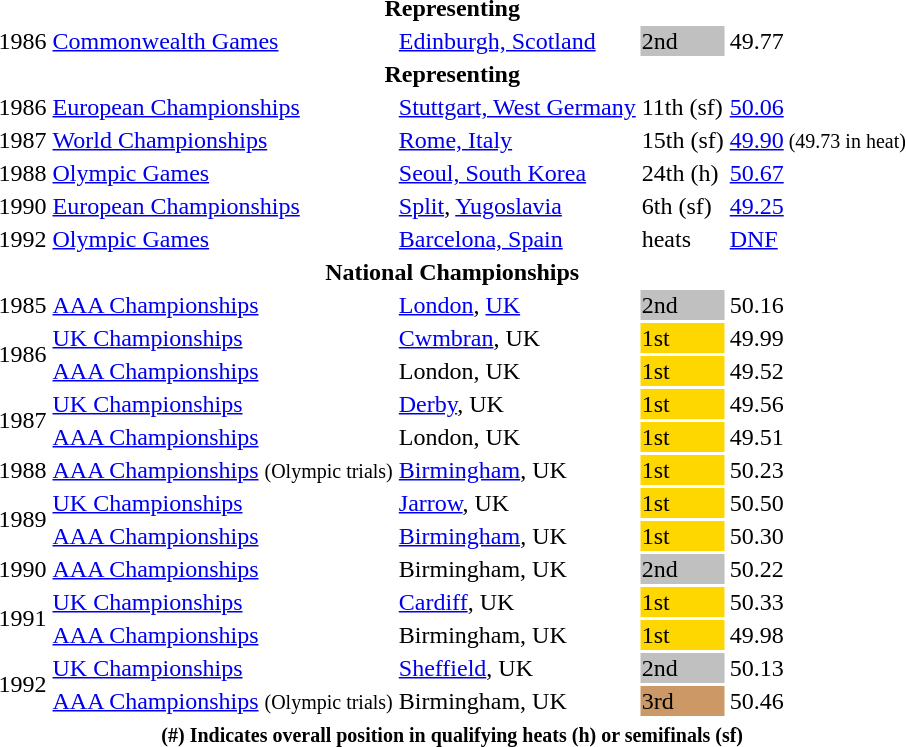<table>
<tr>
<th colspan="6">Representing </th>
</tr>
<tr>
<td>1986</td>
<td><a href='#'>Commonwealth Games</a></td>
<td><a href='#'>Edinburgh, Scotland</a></td>
<td bgcolor="silver">2nd</td>
<td>49.77</td>
</tr>
<tr>
<th colspan=6>Representing </th>
</tr>
<tr>
<td>1986</td>
<td><a href='#'>European Championships</a></td>
<td><a href='#'>Stuttgart, West Germany</a></td>
<td>11th (sf)</td>
<td><a href='#'>50.06</a></td>
</tr>
<tr>
<td>1987</td>
<td><a href='#'>World Championships</a></td>
<td><a href='#'>Rome, Italy</a></td>
<td>15th (sf)</td>
<td><a href='#'>49.90</a><small> (49.73 in heat)</small></td>
</tr>
<tr>
<td>1988</td>
<td><a href='#'>Olympic Games</a></td>
<td><a href='#'>Seoul, South Korea</a></td>
<td>24th (h)</td>
<td><a href='#'>50.67</a></td>
</tr>
<tr>
<td>1990</td>
<td><a href='#'>European Championships</a></td>
<td><a href='#'>Split</a>, <a href='#'>Yugoslavia</a></td>
<td>6th (sf)</td>
<td><a href='#'>49.25</a></td>
</tr>
<tr>
<td>1992</td>
<td><a href='#'>Olympic Games</a></td>
<td><a href='#'>Barcelona, Spain</a></td>
<td>heats</td>
<td><a href='#'>DNF</a></td>
</tr>
<tr>
<th colspan=6><strong>National Championships</strong></th>
</tr>
<tr>
<td>1985</td>
<td><a href='#'>AAA Championships</a></td>
<td><a href='#'>London</a>, <a href='#'>UK</a></td>
<td bgcolor=silver>2nd</td>
<td>50.16</td>
</tr>
<tr>
<td rowspan=2>1986</td>
<td><a href='#'>UK Championships</a></td>
<td><a href='#'>Cwmbran</a>, UK</td>
<td bgcolor=gold>1st</td>
<td>49.99</td>
</tr>
<tr>
<td><a href='#'>AAA Championships</a></td>
<td>London, UK</td>
<td bgcolor=gold>1st</td>
<td>49.52</td>
</tr>
<tr>
<td rowspan=2>1987</td>
<td><a href='#'>UK Championships</a></td>
<td><a href='#'>Derby</a>, UK</td>
<td bgcolor=gold>1st</td>
<td>49.56</td>
</tr>
<tr>
<td><a href='#'>AAA Championships</a></td>
<td>London, UK</td>
<td bgcolor=gold>1st</td>
<td>49.51</td>
</tr>
<tr>
<td>1988</td>
<td><a href='#'>AAA Championships</a> <small>(Olympic trials)</small></td>
<td><a href='#'>Birmingham</a>, UK</td>
<td bgcolor=gold>1st</td>
<td>50.23</td>
</tr>
<tr>
<td rowspan=2>1989</td>
<td><a href='#'>UK Championships</a></td>
<td><a href='#'>Jarrow</a>, UK</td>
<td bgcolor=gold>1st</td>
<td>50.50</td>
</tr>
<tr>
<td><a href='#'>AAA Championships</a></td>
<td><a href='#'>Birmingham</a>, UK</td>
<td bgcolor=gold>1st</td>
<td>50.30</td>
</tr>
<tr>
<td>1990</td>
<td><a href='#'>AAA Championships</a></td>
<td>Birmingham, UK</td>
<td bgcolor=silver>2nd</td>
<td>50.22</td>
</tr>
<tr>
<td rowspan=2>1991</td>
<td><a href='#'>UK Championships</a></td>
<td><a href='#'>Cardiff</a>, UK</td>
<td bgcolor=gold>1st</td>
<td>50.33</td>
</tr>
<tr>
<td><a href='#'>AAA Championships</a></td>
<td>Birmingham, UK</td>
<td bgcolor=gold>1st</td>
<td>49.98</td>
</tr>
<tr>
<td rowspan=2>1992</td>
<td><a href='#'>UK Championships</a></td>
<td><a href='#'>Sheffield</a>, UK</td>
<td bgcolor=silver>2nd</td>
<td>50.13</td>
</tr>
<tr>
<td><a href='#'>AAA Championships</a> <small>(Olympic trials)</small></td>
<td>Birmingham, UK</td>
<td bgcolor=cc9966>3rd</td>
<td>50.46</td>
</tr>
<tr>
<th colspan=6><small><strong> (#) Indicates overall position in qualifying heats (h) or semifinals (sf)</strong></small></th>
</tr>
</table>
